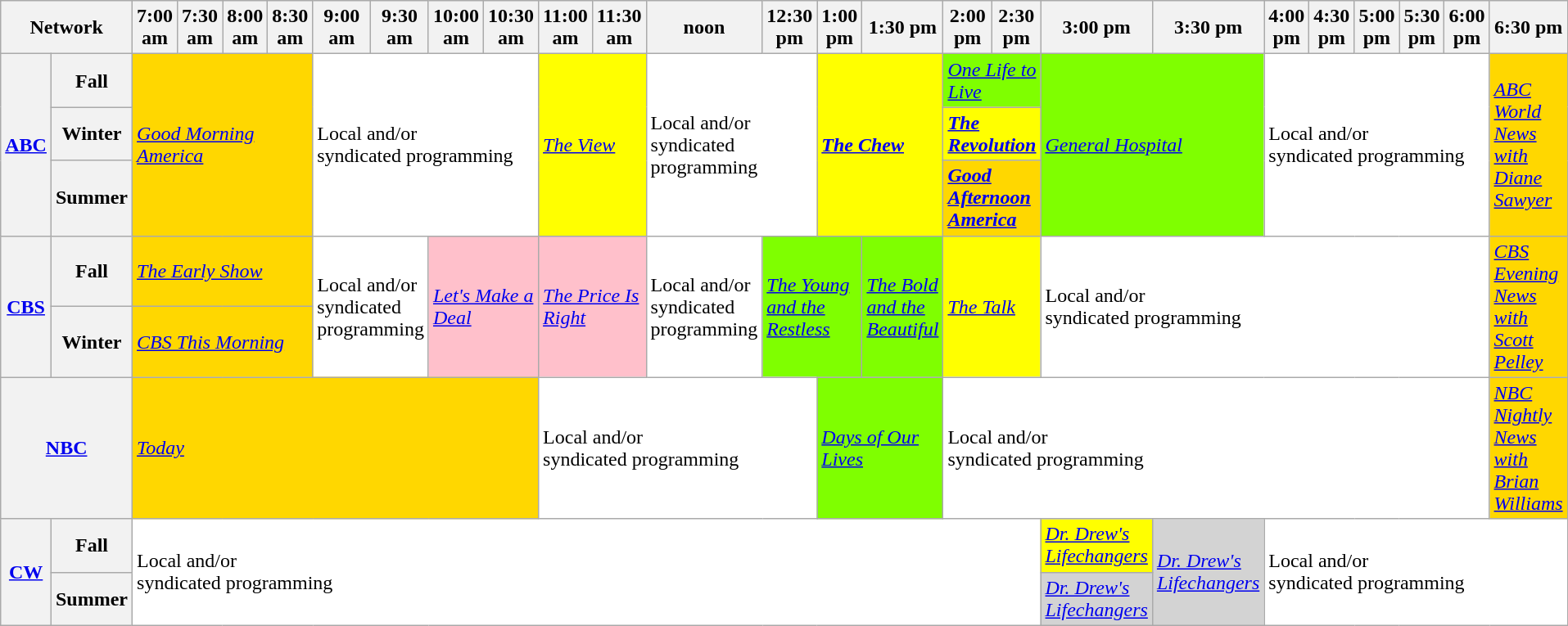<table class=wikitable>
<tr>
<th width="1.5%" bgcolor="#C0C0C0" colspan="2">Network</th>
<th width="4%" bgcolor="#C0C0C0">7:00 am</th>
<th width="4%" bgcolor="#C0C0C0">7:30 am</th>
<th width="4%" bgcolor="#C0C0C0">8:00 am</th>
<th width="4%" bgcolor="#C0C0C0">8:30 am</th>
<th width="4%" bgcolor="#C0C0C0">9:00 am</th>
<th width="4%" bgcolor="#C0C0C0">9:30 am</th>
<th width="4%" bgcolor="#C0C0C0">10:00 am</th>
<th width="4%" bgcolor="#C0C0C0">10:30 am</th>
<th width="4%" bgcolor="#C0C0C0">11:00 am</th>
<th width="4%" bgcolor="#C0C0C0">11:30 am</th>
<th width="4%" bgcolor="#C0C0C0">noon</th>
<th width="4%" bgcolor="#C0C0C0">12:30 pm</th>
<th width="4%" bgcolor="#C0C0C0">1:00 pm</th>
<th width="4%" bgcolor="#C0C0C0">1:30 pm</th>
<th width="4%" bgcolor="#C0C0C0">2:00 pm</th>
<th width="4%" bgcolor="#C0C0C0">2:30 pm</th>
<th width="4%" bgcolor="#C0C0C0">3:00 pm</th>
<th width="4%" bgcolor="#C0C0C0">3:30 pm</th>
<th width="4%" bgcolor="#C0C0C0">4:00 pm</th>
<th width="4%" bgcolor="#C0C0C0">4:30 pm</th>
<th width="4%" bgcolor="#C0C0C0">5:00 pm</th>
<th width="4%" bgcolor="#C0C0C0">5:30 pm</th>
<th width="4%" bgcolor="#C0C0C0">6:00 pm</th>
<th width="4%" bgcolor="#C0C0C0">6:30 pm</th>
</tr>
<tr>
<th bgcolor="#C0C0C0" rowspan="3"><a href='#'>ABC</a></th>
<th>Fall</th>
<td bgcolor="gold" colspan="4" rowspan="3"><em><a href='#'>Good Morning America</a></em></td>
<td bgcolor="white" colspan="4" rowspan="3">Local and/or<br>syndicated programming</td>
<td bgcolor="yellow" colspan="2" rowspan="3"><em><a href='#'>The View</a></em></td>
<td bgcolor="white" colspan="2" rowspan="3">Local and/or<br>syndicated programming</td>
<td bgcolor="yellow" colspan="2" rowspan="3"><strong><em><a href='#'>The Chew</a></em></strong></td>
<td bgcolor="chartreuse" colspan="2"><em><a href='#'>One Life to Live</a></em></td>
<td bgcolor="chartreuse" colspan="2" rowspan="3"><em><a href='#'>General Hospital</a></em></td>
<td bgcolor="white" colspan="5" rowspan="3">Local and/or<br>syndicated programming</td>
<td bgcolor="gold" rowspan="3"><em><a href='#'>ABC World News with Diane Sawyer</a></em></td>
</tr>
<tr>
<th>Winter</th>
<td bgcolor="yellow" colspan="2"><strong><em><a href='#'>The Revolution</a></em></strong></td>
</tr>
<tr>
<th>Summer</th>
<td bgcolor="gold" colspan="2"><strong><em><a href='#'>Good Afternoon America</a></em></strong></td>
</tr>
<tr>
<th bgcolor="#C0C0C0" rowspan="2"><a href='#'>CBS</a></th>
<th>Fall</th>
<td bgcolor="gold" colspan="4"><em><a href='#'>The Early Show</a></em></td>
<td bgcolor="white" colspan="2" rowspan="2">Local and/or<br>syndicated programming</td>
<td bgcolor="pink" colspan="2" rowspan="2"><em><a href='#'>Let's Make a Deal</a></em></td>
<td bgcolor="pink" colspan="2" rowspan="2"><em><a href='#'>The Price Is Right</a></em></td>
<td bgcolor="white" rowspan="2">Local and/or<br>syndicated programming</td>
<td bgcolor="chartreuse" colspan="2" rowspan="2"><em><a href='#'>The Young and the Restless</a></em></td>
<td bgcolor="chartreuse" rowspan="2"><em><a href='#'>The Bold and the Beautiful</a></em></td>
<td bgcolor="yellow" colspan="2" rowspan="2"><em><a href='#'>The Talk</a></em></td>
<td bgcolor="white" colspan="7" rowspan="2">Local and/or<br>syndicated programming</td>
<td bgcolor="gold" rowspan="2"><em><a href='#'>CBS Evening News with Scott Pelley</a></em></td>
</tr>
<tr>
<th>Winter</th>
<td bgcolor="gold" colspan="4"><em><a href='#'>CBS This Morning</a></em></td>
</tr>
<tr>
<th bgcolor="#C0C0C0" colspan="2"><a href='#'>NBC</a></th>
<td bgcolor="gold" colspan="8"><em><a href='#'>Today</a></em></td>
<td bgcolor="white" colspan="4">Local and/or<br>syndicated programming</td>
<td bgcolor="chartreuse" colspan="2"><em><a href='#'>Days of Our Lives</a></em></td>
<td bgcolor="white" colspan="9">Local and/or<br>syndicated programming</td>
<td bgcolor="gold"><em><a href='#'>NBC Nightly News with Brian Williams</a></em></td>
</tr>
<tr>
<th bgcolor="#C0C0C0" rowspan="2"><a href='#'>CW</a></th>
<th>Fall</th>
<td bgcolor="white" colspan="16" rowspan="2">Local and/or<br>syndicated programming</td>
<td bgcolor="yellow"><em><a href='#'>Dr. Drew's Lifechangers</a></em></td>
<td bgcolor="lightgray" rowspan="2"><em><a href='#'>Dr. Drew's Lifechangers</a></em> </td>
<td bgcolor="white" colspan="6" rowspan="2">Local and/or<br>syndicated programming</td>
</tr>
<tr>
<th>Summer</th>
<td bgcolor="lightgray"><em><a href='#'>Dr. Drew's Lifechangers</a></em> </td>
</tr>
</table>
